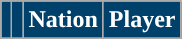<table class="wikitable sortable">
<tr>
<th style="background:#00416B; color:#FFF; "></th>
<th style="background:#00416B; color:#FFF; "></th>
<th style="background:#00416B; color:#FFF; ">Nation</th>
<th style="background:#00416B; color:#FFF; ">Player</th>
</tr>
<tr>
</tr>
</table>
